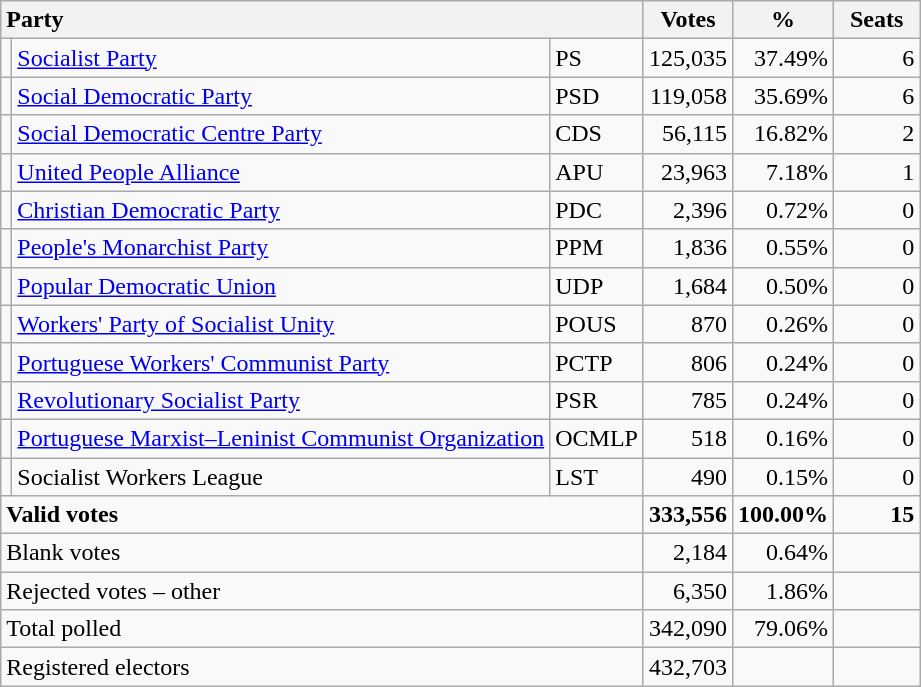<table class="wikitable" border="1" style="text-align:right;">
<tr>
<th style="text-align:left;" colspan=3>Party</th>
<th align=center width="50">Votes</th>
<th align=center width="50">%</th>
<th align=center width="50">Seats</th>
</tr>
<tr>
<td></td>
<td align=left><a href='#'>Socialist Party</a></td>
<td align=left>PS</td>
<td>125,035</td>
<td>37.49%</td>
<td>6</td>
</tr>
<tr>
<td></td>
<td align=left><a href='#'>Social Democratic Party</a></td>
<td align=left>PSD</td>
<td>119,058</td>
<td>35.69%</td>
<td>6</td>
</tr>
<tr>
<td></td>
<td align=left style="white-space: nowrap;"><a href='#'>Social Democratic Centre Party</a></td>
<td align=left>CDS</td>
<td>56,115</td>
<td>16.82%</td>
<td>2</td>
</tr>
<tr>
<td></td>
<td align=left><a href='#'>United People Alliance</a></td>
<td align=left>APU</td>
<td>23,963</td>
<td>7.18%</td>
<td>1</td>
</tr>
<tr>
<td></td>
<td align=left style="white-space: nowrap;"><a href='#'>Christian Democratic Party</a></td>
<td align=left>PDC</td>
<td>2,396</td>
<td>0.72%</td>
<td>0</td>
</tr>
<tr>
<td></td>
<td align=left><a href='#'>People's Monarchist Party</a></td>
<td align=left>PPM</td>
<td>1,836</td>
<td>0.55%</td>
<td>0</td>
</tr>
<tr>
<td></td>
<td align=left><a href='#'>Popular Democratic Union</a></td>
<td align=left>UDP</td>
<td>1,684</td>
<td>0.50%</td>
<td>0</td>
</tr>
<tr>
<td></td>
<td align=left><a href='#'>Workers' Party of Socialist Unity</a></td>
<td align=left>POUS</td>
<td>870</td>
<td>0.26%</td>
<td>0</td>
</tr>
<tr>
<td></td>
<td align=left><a href='#'>Portuguese Workers' Communist Party</a></td>
<td align=left>PCTP</td>
<td>806</td>
<td>0.24%</td>
<td>0</td>
</tr>
<tr>
<td></td>
<td align=left><a href='#'>Revolutionary Socialist Party</a></td>
<td align=left>PSR</td>
<td>785</td>
<td>0.24%</td>
<td>0</td>
</tr>
<tr>
<td></td>
<td align=left><a href='#'>Portuguese Marxist–Leninist Communist Organization</a></td>
<td align=left>OCMLP</td>
<td>518</td>
<td>0.16%</td>
<td>0</td>
</tr>
<tr>
<td></td>
<td align=left>Socialist Workers League</td>
<td align=left>LST</td>
<td>490</td>
<td>0.15%</td>
<td>0</td>
</tr>
<tr style="font-weight:bold">
<td align=left colspan=3>Valid votes</td>
<td>333,556</td>
<td>100.00%</td>
<td>15</td>
</tr>
<tr>
<td align=left colspan=3>Blank votes</td>
<td>2,184</td>
<td>0.64%</td>
<td></td>
</tr>
<tr>
<td align=left colspan=3>Rejected votes – other</td>
<td>6,350</td>
<td>1.86%</td>
<td></td>
</tr>
<tr>
<td align=left colspan=3>Total polled</td>
<td>342,090</td>
<td>79.06%</td>
<td></td>
</tr>
<tr>
<td align=left colspan=3>Registered electors</td>
<td>432,703</td>
<td></td>
<td></td>
</tr>
</table>
